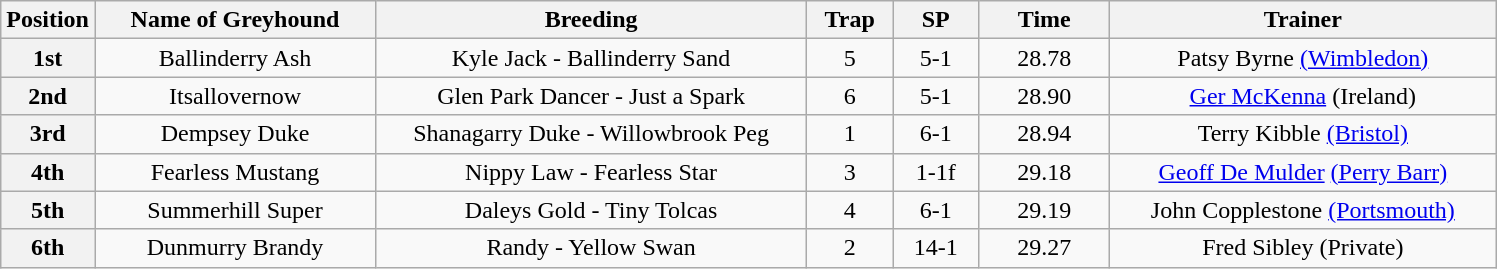<table class="wikitable" style="text-align: center">
<tr>
<th width=50>Position</th>
<th width=180>Name of Greyhound</th>
<th width=280>Breeding</th>
<th width=50>Trap</th>
<th width=50>SP</th>
<th width=80>Time</th>
<th width=250>Trainer</th>
</tr>
<tr>
<th>1st</th>
<td>Ballinderry Ash</td>
<td>Kyle Jack - Ballinderry Sand</td>
<td>5</td>
<td>5-1</td>
<td>28.78</td>
<td>Patsy Byrne <a href='#'>(Wimbledon)</a></td>
</tr>
<tr>
<th>2nd</th>
<td>Itsallovernow</td>
<td>Glen Park Dancer - Just a Spark</td>
<td>6</td>
<td>5-1</td>
<td>28.90</td>
<td><a href='#'>Ger McKenna</a> (Ireland)</td>
</tr>
<tr>
<th>3rd</th>
<td>Dempsey Duke</td>
<td>Shanagarry Duke - Willowbrook Peg</td>
<td>1</td>
<td>6-1</td>
<td>28.94</td>
<td>Terry Kibble <a href='#'>(Bristol)</a></td>
</tr>
<tr>
<th>4th</th>
<td>Fearless Mustang</td>
<td>Nippy Law - Fearless Star</td>
<td>3</td>
<td>1-1f</td>
<td>29.18</td>
<td><a href='#'>Geoff De Mulder</a> <a href='#'>(Perry Barr)</a></td>
</tr>
<tr>
<th>5th</th>
<td>Summerhill Super</td>
<td>Daleys Gold - Tiny Tolcas</td>
<td>4</td>
<td>6-1</td>
<td>29.19</td>
<td>John Copplestone <a href='#'>(Portsmouth)</a></td>
</tr>
<tr>
<th>6th</th>
<td>Dunmurry Brandy</td>
<td>Randy - Yellow Swan</td>
<td>2</td>
<td>14-1</td>
<td>29.27</td>
<td>Fred Sibley (Private)</td>
</tr>
</table>
